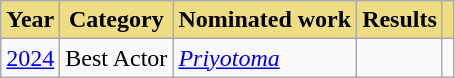<table class="wikitable" style="width=80%;">
<tr>
<th style="background:#EEDD82;">Year</th>
<th style="background:#EEDD82;">Category</th>
<th style="background:#EEDD82;">Nominated work</th>
<th style="background:#EEDD82;">Results</th>
<th style="background:#EEDD82;"></th>
</tr>
<tr>
<td><a href='#'>2024</a></td>
<td>Best Actor</td>
<td><em><a href='#'>Priyotoma</a></em></td>
<td></td>
<td></td>
</tr>
</table>
